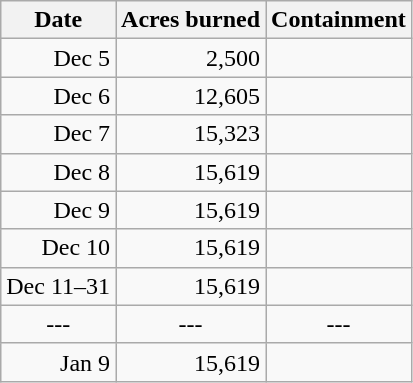<table class="wikitable" style="text-align: right;">
<tr>
<th>Date</th>
<th>Acres burned</th>
<th>Containment</th>
</tr>
<tr>
<td>Dec 5</td>
<td>2,500</td>
<td style="text-align: left;"></td>
</tr>
<tr>
<td>Dec 6</td>
<td>12,605</td>
<td style="text-align: left;"></td>
</tr>
<tr>
<td>Dec 7</td>
<td>15,323</td>
<td style="text-align: left;"></td>
</tr>
<tr>
<td>Dec 8</td>
<td>15,619</td>
<td style="text-align: left;"></td>
</tr>
<tr>
<td>Dec 9</td>
<td>15,619</td>
<td style="text-align: left;"></td>
</tr>
<tr>
<td>Dec 10</td>
<td>15,619</td>
<td style="text-align: left;"></td>
</tr>
<tr>
<td>Dec 11–31</td>
<td>15,619</td>
<td style="text-align: left;"></td>
</tr>
<tr>
<td style="text-align: center;">---</td>
<td style="text-align: center;">---</td>
<td style="text-align: center;">---</td>
</tr>
<tr>
<td>Jan 9</td>
<td>15,619</td>
<td style="text-align: left;"></td>
</tr>
</table>
